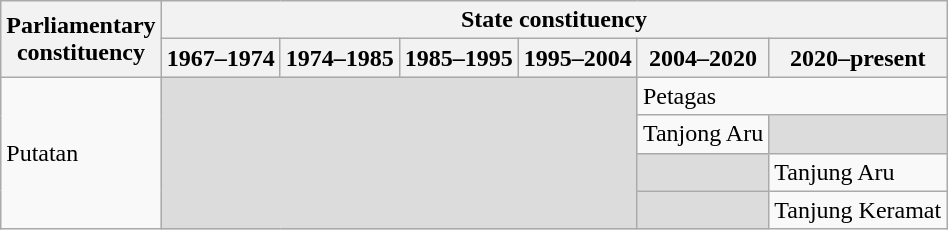<table class=wikitable>
<tr>
<th rowspan=2>Parliamentary<br>constituency</th>
<th colspan=6>State constituency</th>
</tr>
<tr>
<th>1967–1974</th>
<th>1974–1985</th>
<th>1985–1995</th>
<th>1995–2004</th>
<th>2004–2020</th>
<th>2020–present</th>
</tr>
<tr>
<td rowspan="4">Putatan</td>
<td colspan="4" rowspan="4" bgcolor="dcdcdc"></td>
<td colspan=2>Petagas</td>
</tr>
<tr>
<td>Tanjong Aru</td>
<td rowspan=1 bgcolor=dcdcdc></td>
</tr>
<tr>
<td rowspan=1 bgcolor=dcdcdc></td>
<td>Tanjung Aru</td>
</tr>
<tr>
<td rowspan=1 bgcolor=dcdcdc></td>
<td>Tanjung Keramat</td>
</tr>
</table>
